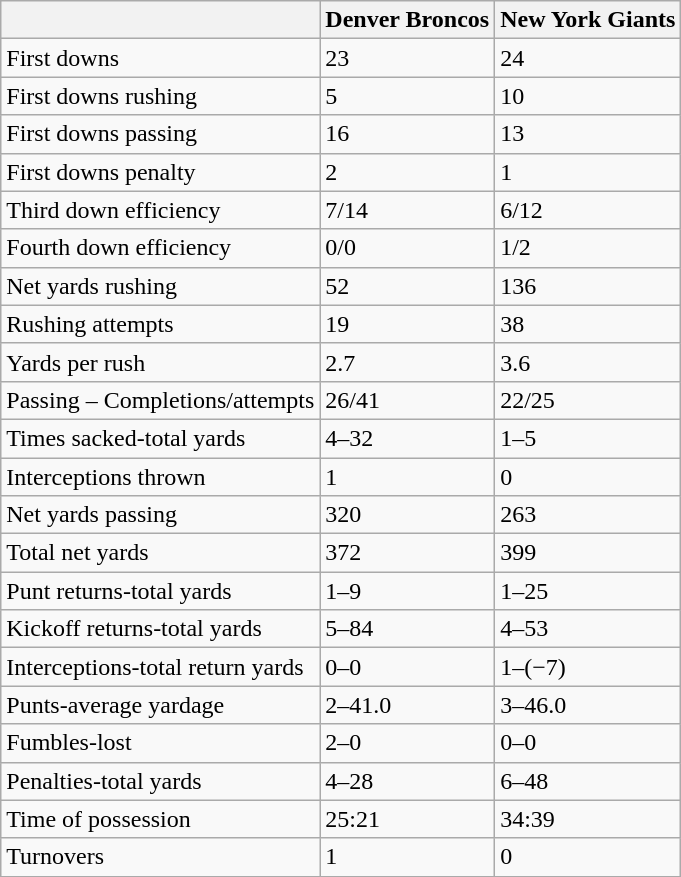<table class="wikitable">
<tr>
<th></th>
<th><strong>Denver Broncos</strong></th>
<th><strong>New York Giants</strong></th>
</tr>
<tr>
<td>First downs</td>
<td>23</td>
<td>24</td>
</tr>
<tr>
<td>First downs rushing</td>
<td>5</td>
<td>10</td>
</tr>
<tr>
<td>First downs passing</td>
<td>16</td>
<td>13</td>
</tr>
<tr>
<td>First downs penalty</td>
<td>2</td>
<td>1</td>
</tr>
<tr>
<td>Third down efficiency</td>
<td>7/14</td>
<td>6/12</td>
</tr>
<tr>
<td>Fourth down efficiency</td>
<td>0/0</td>
<td>1/2</td>
</tr>
<tr>
<td>Net yards rushing</td>
<td>52</td>
<td>136</td>
</tr>
<tr>
<td>Rushing attempts</td>
<td>19</td>
<td>38</td>
</tr>
<tr>
<td>Yards per rush</td>
<td>2.7</td>
<td>3.6</td>
</tr>
<tr>
<td>Passing – Completions/attempts</td>
<td>26/41</td>
<td>22/25</td>
</tr>
<tr>
<td>Times sacked-total yards</td>
<td>4–32</td>
<td>1–5</td>
</tr>
<tr>
<td>Interceptions thrown</td>
<td>1</td>
<td>0</td>
</tr>
<tr>
<td>Net yards passing</td>
<td>320</td>
<td>263</td>
</tr>
<tr>
<td>Total net yards</td>
<td>372</td>
<td>399</td>
</tr>
<tr>
<td>Punt returns-total yards</td>
<td>1–9</td>
<td>1–25</td>
</tr>
<tr>
<td>Kickoff returns-total yards</td>
<td>5–84</td>
<td>4–53</td>
</tr>
<tr>
<td>Interceptions-total return yards</td>
<td>0–0</td>
<td>1–(−7)</td>
</tr>
<tr>
<td>Punts-average yardage</td>
<td>2–41.0</td>
<td>3–46.0</td>
</tr>
<tr>
<td>Fumbles-lost</td>
<td>2–0</td>
<td>0–0</td>
</tr>
<tr>
<td>Penalties-total yards</td>
<td>4–28</td>
<td>6–48</td>
</tr>
<tr>
<td>Time of possession</td>
<td>25:21</td>
<td>34:39</td>
</tr>
<tr>
<td>Turnovers</td>
<td>1</td>
<td>0</td>
</tr>
<tr>
</tr>
</table>
